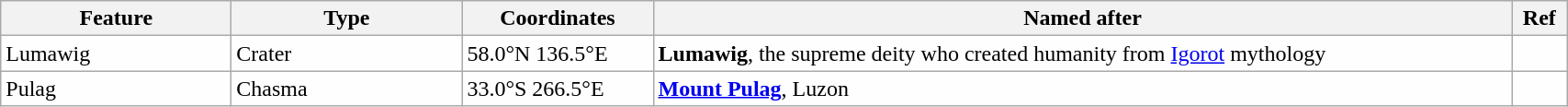<table class="wikitable" style="min-width: 90%;">
<tr>
<th style="width:10em">Feature</th>
<th style="width:10em">Type</th>
<th>Coordinates</th>
<th>Named after</th>
<th>Ref</th>
</tr>
<tr id=001 bgcolor=#fefefe>
<td>Lumawig</td>
<td>Crater</td>
<td>58.0°N 136.5°E</td>
<td><strong>Lumawig</strong>, the supreme deity who created humanity from <a href='#'>Igorot</a> mythology</td>
<td></td>
</tr>
<tr id=002 bgcolor=#fefefe>
<td>Pulag</td>
<td>Chasma</td>
<td>33.0°S 266.5°E</td>
<td><strong><a href='#'>Mount Pulag</a></strong>, Luzon</td>
<td></td>
</tr>
</table>
